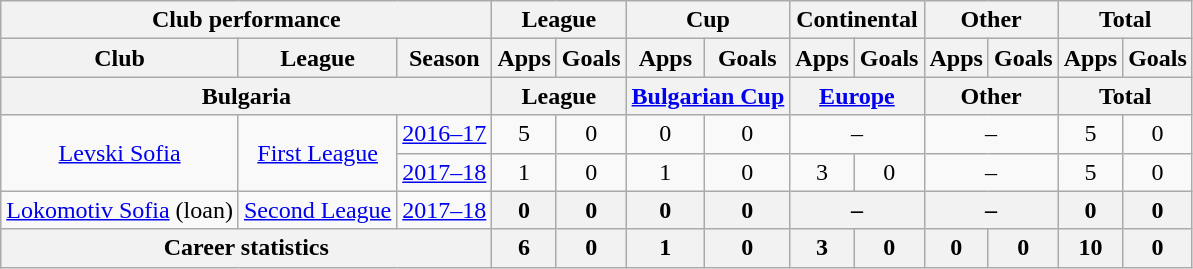<table class="wikitable" style="text-align: center">
<tr>
<th Colspan="3">Club performance</th>
<th Colspan="2">League</th>
<th Colspan="2">Cup</th>
<th Colspan="2">Continental</th>
<th Colspan="2">Other</th>
<th Colspan="3">Total</th>
</tr>
<tr>
<th>Club</th>
<th>League</th>
<th>Season</th>
<th>Apps</th>
<th>Goals</th>
<th>Apps</th>
<th>Goals</th>
<th>Apps</th>
<th>Goals</th>
<th>Apps</th>
<th>Goals</th>
<th>Apps</th>
<th>Goals</th>
</tr>
<tr>
<th Colspan="3">Bulgaria</th>
<th Colspan="2">League</th>
<th Colspan="2"><a href='#'>Bulgarian Cup</a></th>
<th Colspan="2"><a href='#'>Europe</a></th>
<th Colspan="2">Other</th>
<th Colspan="2">Total</th>
</tr>
<tr>
<td rowspan="2" valign="center"><a href='#'>Levski Sofia</a></td>
<td rowspan="2"><a href='#'>First League</a></td>
<td><a href='#'>2016–17</a></td>
<td>5</td>
<td>0</td>
<td>0</td>
<td>0</td>
<td colspan="2">–</td>
<td colspan="2">–</td>
<td>5</td>
<td>0</td>
</tr>
<tr>
<td><a href='#'>2017–18</a></td>
<td>1</td>
<td>0</td>
<td>1</td>
<td>0</td>
<td>3</td>
<td>0</td>
<td colspan="2">–</td>
<td>5</td>
<td>0</td>
</tr>
<tr>
<td rowspan="1" valign="center"><a href='#'>Lokomotiv Sofia</a> (loan)</td>
<td rowspan="1"><a href='#'>Second League</a></td>
<td><a href='#'>2017–18</a></td>
<th>0</th>
<th>0</th>
<th>0</th>
<th>0</th>
<th colspan="2">–</th>
<th colspan="2">–</th>
<th>0</th>
<th>0</th>
</tr>
<tr>
<th colspan="3">Career statistics</th>
<th>6</th>
<th>0</th>
<th>1</th>
<th>0</th>
<th>3</th>
<th>0</th>
<th>0</th>
<th>0</th>
<th>10</th>
<th>0</th>
</tr>
</table>
